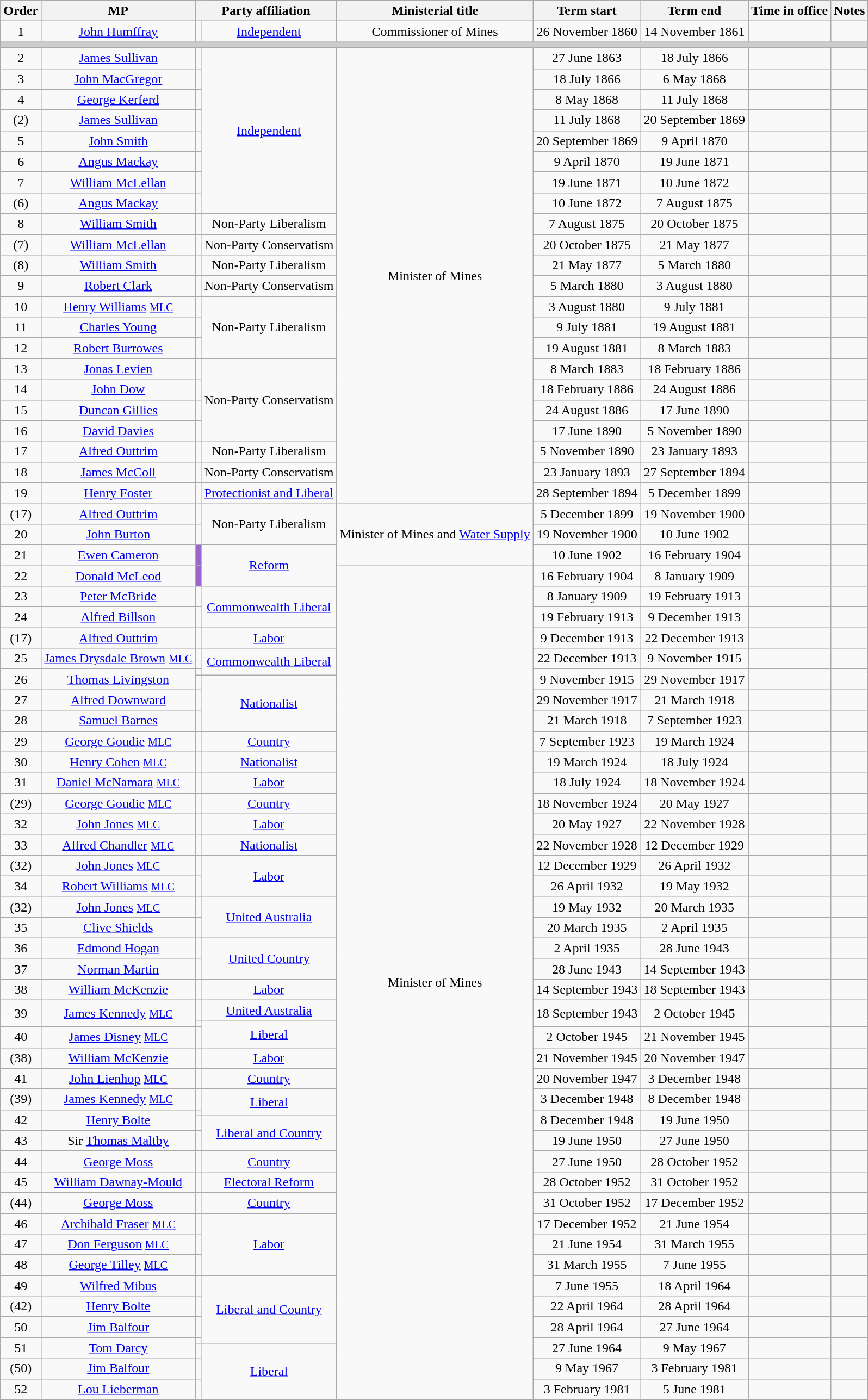<table class="wikitable" style="text-align:center">
<tr>
<th>Order</th>
<th>MP</th>
<th colspan="2">Party affiliation</th>
<th>Ministerial title</th>
<th>Term start</th>
<th>Term end</th>
<th>Time in office</th>
<th>Notes</th>
</tr>
<tr>
<td>1</td>
<td><a href='#'>John Humffray</a> </td>
<td></td>
<td><a href='#'>Independent</a></td>
<td>Commissioner of Mines</td>
<td>26 November 1860</td>
<td>14 November 1861</td>
<td></td>
<td></td>
</tr>
<tr>
<th colspan=9 style="background: #cccccc;"></th>
</tr>
<tr>
<td>2</td>
<td><a href='#'>James Sullivan</a> </td>
<td></td>
<td rowspan=8><a href='#'>Independent</a></td>
<td rowspan=22>Minister of Mines</td>
<td>27 June 1863</td>
<td>18 July 1866</td>
<td></td>
<td></td>
</tr>
<tr>
<td>3</td>
<td><a href='#'>John MacGregor</a> </td>
<td></td>
<td>18 July 1866</td>
<td>6 May 1868</td>
<td></td>
<td></td>
</tr>
<tr>
<td>4</td>
<td><a href='#'>George Kerferd</a> </td>
<td></td>
<td>8 May 1868</td>
<td>11 July 1868</td>
<td></td>
<td></td>
</tr>
<tr>
<td>(2)</td>
<td><a href='#'>James Sullivan</a> </td>
<td></td>
<td>11 July 1868</td>
<td>20 September 1869</td>
<td></td>
<td></td>
</tr>
<tr>
<td>5</td>
<td><a href='#'>John Smith</a> </td>
<td></td>
<td>20 September 1869</td>
<td>9 April 1870</td>
<td></td>
<td></td>
</tr>
<tr>
<td>6</td>
<td><a href='#'>Angus Mackay</a> </td>
<td></td>
<td>9 April 1870</td>
<td>19 June 1871</td>
<td></td>
<td></td>
</tr>
<tr>
<td>7</td>
<td><a href='#'>William McLellan</a> </td>
<td></td>
<td>19 June 1871</td>
<td>10 June 1872</td>
<td></td>
<td></td>
</tr>
<tr>
<td>(6)</td>
<td><a href='#'>Angus Mackay</a> </td>
<td></td>
<td>10 June 1872</td>
<td>7 August 1875</td>
<td></td>
<td></td>
</tr>
<tr>
<td>8</td>
<td><a href='#'>William Smith</a> </td>
<td></td>
<td>Non-Party Liberalism</td>
<td>7 August 1875</td>
<td>20 October 1875</td>
<td></td>
<td></td>
</tr>
<tr>
<td>(7)</td>
<td><a href='#'>William McLellan</a> </td>
<td></td>
<td>Non-Party Conservatism</td>
<td>20 October 1875</td>
<td>21 May 1877</td>
<td></td>
<td></td>
</tr>
<tr>
<td>(8)</td>
<td><a href='#'>William Smith</a> </td>
<td></td>
<td>Non-Party Liberalism</td>
<td>21 May 1877</td>
<td>5 March 1880</td>
<td></td>
<td></td>
</tr>
<tr>
<td>9</td>
<td><a href='#'>Robert Clark</a> </td>
<td></td>
<td>Non-Party Conservatism</td>
<td>5 March 1880</td>
<td>3 August 1880</td>
<td></td>
<td></td>
</tr>
<tr>
<td>10</td>
<td><a href='#'>Henry Williams</a> <small><a href='#'>MLC</a></small></td>
<td></td>
<td rowspan=3>Non-Party Liberalism</td>
<td>3 August 1880</td>
<td>9 July 1881</td>
<td></td>
<td></td>
</tr>
<tr>
<td>11</td>
<td><a href='#'>Charles Young</a> </td>
<td></td>
<td>9 July 1881</td>
<td>19 August 1881</td>
<td></td>
<td></td>
</tr>
<tr>
<td>12</td>
<td><a href='#'>Robert Burrowes</a> </td>
<td></td>
<td>19 August 1881</td>
<td>8 March 1883</td>
<td></td>
<td></td>
</tr>
<tr>
<td>13</td>
<td><a href='#'>Jonas Levien</a> </td>
<td></td>
<td rowspan=4>Non-Party Conservatism</td>
<td>8 March 1883</td>
<td>18 February 1886</td>
<td></td>
<td></td>
</tr>
<tr>
<td>14</td>
<td><a href='#'>John Dow</a> </td>
<td></td>
<td>18 February 1886</td>
<td>24 August 1886</td>
<td></td>
<td></td>
</tr>
<tr>
<td>15</td>
<td><a href='#'>Duncan Gillies</a> </td>
<td></td>
<td>24 August 1886</td>
<td>17 June 1890</td>
<td></td>
<td></td>
</tr>
<tr>
<td>16</td>
<td><a href='#'>David Davies</a> </td>
<td></td>
<td>17 June 1890</td>
<td>5 November 1890</td>
<td></td>
<td></td>
</tr>
<tr>
<td>17</td>
<td><a href='#'>Alfred Outtrim</a> </td>
<td></td>
<td>Non-Party Liberalism</td>
<td>5 November 1890</td>
<td>23 January 1893</td>
<td></td>
<td></td>
</tr>
<tr>
<td>18</td>
<td><a href='#'>James McColl</a> </td>
<td></td>
<td>Non-Party Conservatism</td>
<td>23 January 1893</td>
<td>27 September 1894</td>
<td></td>
<td></td>
</tr>
<tr>
<td>19</td>
<td><a href='#'>Henry Foster</a> </td>
<td></td>
<td><a href='#'>Protectionist and Liberal</a></td>
<td>28 September 1894</td>
<td>5 December 1899</td>
<td></td>
<td></td>
</tr>
<tr>
<td>(17)</td>
<td><a href='#'>Alfred Outtrim</a> </td>
<td></td>
<td rowspan=2>Non-Party Liberalism</td>
<td rowspan=3>Minister of Mines and <a href='#'>Water Supply</a></td>
<td>5 December 1899</td>
<td>19 November 1900</td>
<td></td>
<td></td>
</tr>
<tr>
<td>20</td>
<td><a href='#'>John Burton</a> </td>
<td></td>
<td>19 November 1900</td>
<td>10 June 1902</td>
<td></td>
<td></td>
</tr>
<tr>
<td>21</td>
<td><a href='#'>Ewen Cameron</a> </td>
<td style="background:#9966CC"></td>
<td rowspan=2><a href='#'>Reform</a></td>
<td>10 June 1902</td>
<td>16 February 1904</td>
<td></td>
<td></td>
</tr>
<tr>
<td>22</td>
<td><a href='#'>Donald McLeod</a> </td>
<td style="background:#9966CC"></td>
<td rowspan=44>Minister of Mines</td>
<td>16 February 1904</td>
<td>8 January 1909</td>
<td></td>
<td></td>
</tr>
<tr>
<td>23</td>
<td><a href='#'>Peter McBride</a> </td>
<td></td>
<td rowspan=2><a href='#'>Commonwealth Liberal</a></td>
<td>8 January 1909</td>
<td>19 February 1913</td>
<td></td>
<td></td>
</tr>
<tr>
<td>24</td>
<td><a href='#'>Alfred Billson</a> </td>
<td></td>
<td>19 February 1913</td>
<td>9 December 1913</td>
<td></td>
<td></td>
</tr>
<tr>
<td>(17)</td>
<td><a href='#'>Alfred Outtrim</a> </td>
<td></td>
<td><a href='#'>Labor</a></td>
<td>9 December 1913</td>
<td>22 December 1913</td>
<td></td>
<td></td>
</tr>
<tr>
<td>25</td>
<td><a href='#'>James Drysdale Brown</a> <small><a href='#'>MLC</a></small></td>
<td></td>
<td rowspan=2><a href='#'>Commonwealth Liberal</a></td>
<td>22 December 1913</td>
<td>9 November 1915</td>
<td></td>
<td></td>
</tr>
<tr>
<td rowspan=2>26</td>
<td rowspan=2><a href='#'>Thomas Livingston</a> </td>
<td></td>
<td rowspan=2>9 November 1915</td>
<td rowspan=2>29 November 1917</td>
<td rowspan=2></td>
<td rowspan=2></td>
</tr>
<tr>
<td></td>
<td rowspan=3><a href='#'>Nationalist</a></td>
</tr>
<tr>
<td>27</td>
<td><a href='#'>Alfred Downward</a> </td>
<td></td>
<td>29 November 1917</td>
<td>21 March 1918</td>
<td></td>
<td></td>
</tr>
<tr>
<td>28</td>
<td><a href='#'>Samuel Barnes</a> </td>
<td></td>
<td>21 March 1918</td>
<td>7 September 1923</td>
<td></td>
<td></td>
</tr>
<tr>
<td>29</td>
<td><a href='#'>George Goudie</a> <small><a href='#'>MLC</a></small></td>
<td></td>
<td><a href='#'>Country</a></td>
<td>7 September 1923</td>
<td>19 March 1924</td>
<td></td>
<td></td>
</tr>
<tr>
<td>30</td>
<td><a href='#'>Henry Cohen</a> <small><a href='#'>MLC</a></small></td>
<td></td>
<td><a href='#'>Nationalist</a></td>
<td>19 March 1924</td>
<td>18 July 1924</td>
<td></td>
<td></td>
</tr>
<tr>
<td>31</td>
<td><a href='#'>Daniel McNamara</a> <small><a href='#'>MLC</a></small></td>
<td></td>
<td><a href='#'>Labor</a></td>
<td>18 July 1924</td>
<td>18 November 1924</td>
<td></td>
<td></td>
</tr>
<tr>
<td>(29)</td>
<td><a href='#'>George Goudie</a> <small><a href='#'>MLC</a></small></td>
<td></td>
<td><a href='#'>Country</a></td>
<td>18 November 1924</td>
<td>20 May 1927</td>
<td></td>
<td></td>
</tr>
<tr>
<td>32</td>
<td><a href='#'>John Jones</a> <small><a href='#'>MLC</a></small></td>
<td></td>
<td><a href='#'>Labor</a></td>
<td>20 May 1927</td>
<td>22 November 1928</td>
<td></td>
<td></td>
</tr>
<tr>
<td>33</td>
<td><a href='#'>Alfred Chandler</a> <small><a href='#'>MLC</a></small></td>
<td></td>
<td><a href='#'>Nationalist</a></td>
<td>22 November 1928</td>
<td>12 December 1929</td>
<td></td>
<td></td>
</tr>
<tr>
<td>(32)</td>
<td><a href='#'>John Jones</a> <small><a href='#'>MLC</a></small></td>
<td></td>
<td rowspan=2><a href='#'>Labor</a></td>
<td>12 December 1929</td>
<td>26 April 1932</td>
<td></td>
<td></td>
</tr>
<tr>
<td>34</td>
<td><a href='#'>Robert Williams</a> <small><a href='#'>MLC</a></small></td>
<td></td>
<td>26 April 1932</td>
<td>19 May 1932</td>
<td></td>
<td></td>
</tr>
<tr>
<td>(32)</td>
<td><a href='#'>John Jones</a> <small><a href='#'>MLC</a></small></td>
<td></td>
<td rowspan=2><a href='#'>United Australia</a></td>
<td>19 May 1932</td>
<td>20 March 1935</td>
<td></td>
<td></td>
</tr>
<tr>
<td>35</td>
<td><a href='#'>Clive Shields</a> </td>
<td></td>
<td>20 March 1935</td>
<td>2 April 1935</td>
<td></td>
<td></td>
</tr>
<tr>
<td>36</td>
<td><a href='#'>Edmond Hogan</a> </td>
<td></td>
<td rowspan=2><a href='#'>United Country</a></td>
<td>2 April 1935</td>
<td>28 June 1943</td>
<td></td>
<td></td>
</tr>
<tr>
<td>37</td>
<td><a href='#'>Norman Martin</a> </td>
<td></td>
<td>28 June 1943</td>
<td>14 September 1943</td>
<td></td>
<td></td>
</tr>
<tr>
<td>38</td>
<td><a href='#'>William McKenzie</a> </td>
<td></td>
<td><a href='#'>Labor</a></td>
<td>14 September 1943</td>
<td>18 September 1943</td>
<td></td>
<td></td>
</tr>
<tr>
<td rowspan=2>39</td>
<td rowspan=2><a href='#'>James Kennedy</a> <small><a href='#'>MLC</a></small></td>
<td></td>
<td><a href='#'>United Australia</a></td>
<td rowspan=2>18 September 1943</td>
<td rowspan=2>2 October 1945</td>
<td rowspan=2></td>
<td rowspan=2></td>
</tr>
<tr>
<td></td>
<td rowspan=2><a href='#'>Liberal</a></td>
</tr>
<tr>
<td>40</td>
<td><a href='#'>James Disney</a> <small><a href='#'>MLC</a></small></td>
<td></td>
<td>2 October 1945</td>
<td>21 November 1945</td>
<td></td>
<td></td>
</tr>
<tr>
<td>(38)</td>
<td><a href='#'>William McKenzie</a> </td>
<td></td>
<td><a href='#'>Labor</a></td>
<td>21 November 1945</td>
<td>20 November 1947</td>
<td></td>
<td></td>
</tr>
<tr>
<td>41</td>
<td><a href='#'>John Lienhop</a> <small><a href='#'>MLC</a></small></td>
<td></td>
<td><a href='#'>Country</a></td>
<td>20 November 1947</td>
<td>3 December 1948</td>
<td></td>
<td></td>
</tr>
<tr>
<td>(39)</td>
<td><a href='#'>James Kennedy</a> <small><a href='#'>MLC</a></small></td>
<td></td>
<td rowspan=2><a href='#'>Liberal</a></td>
<td>3 December 1948</td>
<td>8 December 1948</td>
<td></td>
<td></td>
</tr>
<tr>
<td rowspan=2>42</td>
<td rowspan=2><a href='#'>Henry Bolte</a> </td>
<td></td>
<td rowspan=2>8 December 1948</td>
<td rowspan=2>19 June 1950</td>
<td rowspan=2></td>
<td rowspan=2></td>
</tr>
<tr>
<td></td>
<td rowspan=2><a href='#'>Liberal and Country</a></td>
</tr>
<tr>
<td>43</td>
<td>Sir <a href='#'>Thomas Maltby</a> </td>
<td></td>
<td>19 June 1950</td>
<td>27 June 1950</td>
<td></td>
<td></td>
</tr>
<tr>
<td>44</td>
<td><a href='#'>George Moss</a> </td>
<td></td>
<td><a href='#'>Country</a></td>
<td>27 June 1950</td>
<td>28 October 1952</td>
<td></td>
<td></td>
</tr>
<tr>
<td>45</td>
<td><a href='#'>William Dawnay-Mould</a> </td>
<td></td>
<td><a href='#'>Electoral Reform</a></td>
<td>28 October 1952</td>
<td>31 October 1952</td>
<td></td>
<td></td>
</tr>
<tr>
<td>(44)</td>
<td><a href='#'>George Moss</a> </td>
<td></td>
<td><a href='#'>Country</a></td>
<td>31 October 1952</td>
<td>17 December 1952</td>
<td></td>
<td></td>
</tr>
<tr>
<td>46</td>
<td><a href='#'>Archibald Fraser</a> <small><a href='#'>MLC</a></small></td>
<td></td>
<td rowspan=3><a href='#'>Labor</a></td>
<td>17 December 1952</td>
<td>21 June 1954</td>
<td></td>
<td></td>
</tr>
<tr>
<td>47</td>
<td><a href='#'>Don Ferguson</a> <small><a href='#'>MLC</a></small></td>
<td></td>
<td>21 June 1954</td>
<td>31 March 1955</td>
<td></td>
<td></td>
</tr>
<tr>
<td>48</td>
<td><a href='#'>George Tilley</a> <small><a href='#'>MLC</a></small></td>
<td></td>
<td>31 March 1955</td>
<td>7 June 1955</td>
<td></td>
<td></td>
</tr>
<tr>
<td>49</td>
<td><a href='#'>Wilfred Mibus</a> </td>
<td></td>
<td rowspan=4><a href='#'>Liberal and Country</a></td>
<td>7 June 1955</td>
<td>18 April 1964</td>
<td></td>
<td></td>
</tr>
<tr>
<td>(42)</td>
<td><a href='#'>Henry Bolte</a> </td>
<td></td>
<td>22 April 1964</td>
<td>28 April 1964</td>
<td></td>
<td></td>
</tr>
<tr>
<td>50</td>
<td><a href='#'>Jim Balfour</a> </td>
<td></td>
<td>28 April 1964</td>
<td>27 June 1964</td>
<td></td>
<td></td>
</tr>
<tr>
<td rowspan=2>51</td>
<td rowspan=2><a href='#'>Tom Darcy</a> </td>
<td></td>
<td rowspan=2>27 June 1964</td>
<td rowspan=2>9 May 1967</td>
<td rowspan=2></td>
<td rowspan=2></td>
</tr>
<tr>
<td></td>
<td rowspan=3><a href='#'>Liberal</a></td>
</tr>
<tr>
<td>(50)</td>
<td><a href='#'>Jim Balfour</a> </td>
<td></td>
<td>9 May 1967</td>
<td>3 February 1981</td>
<td></td>
<td></td>
</tr>
<tr>
<td>52</td>
<td><a href='#'>Lou Lieberman</a> </td>
<td></td>
<td>3 February 1981</td>
<td>5 June 1981</td>
<td></td>
<td></td>
</tr>
</table>
